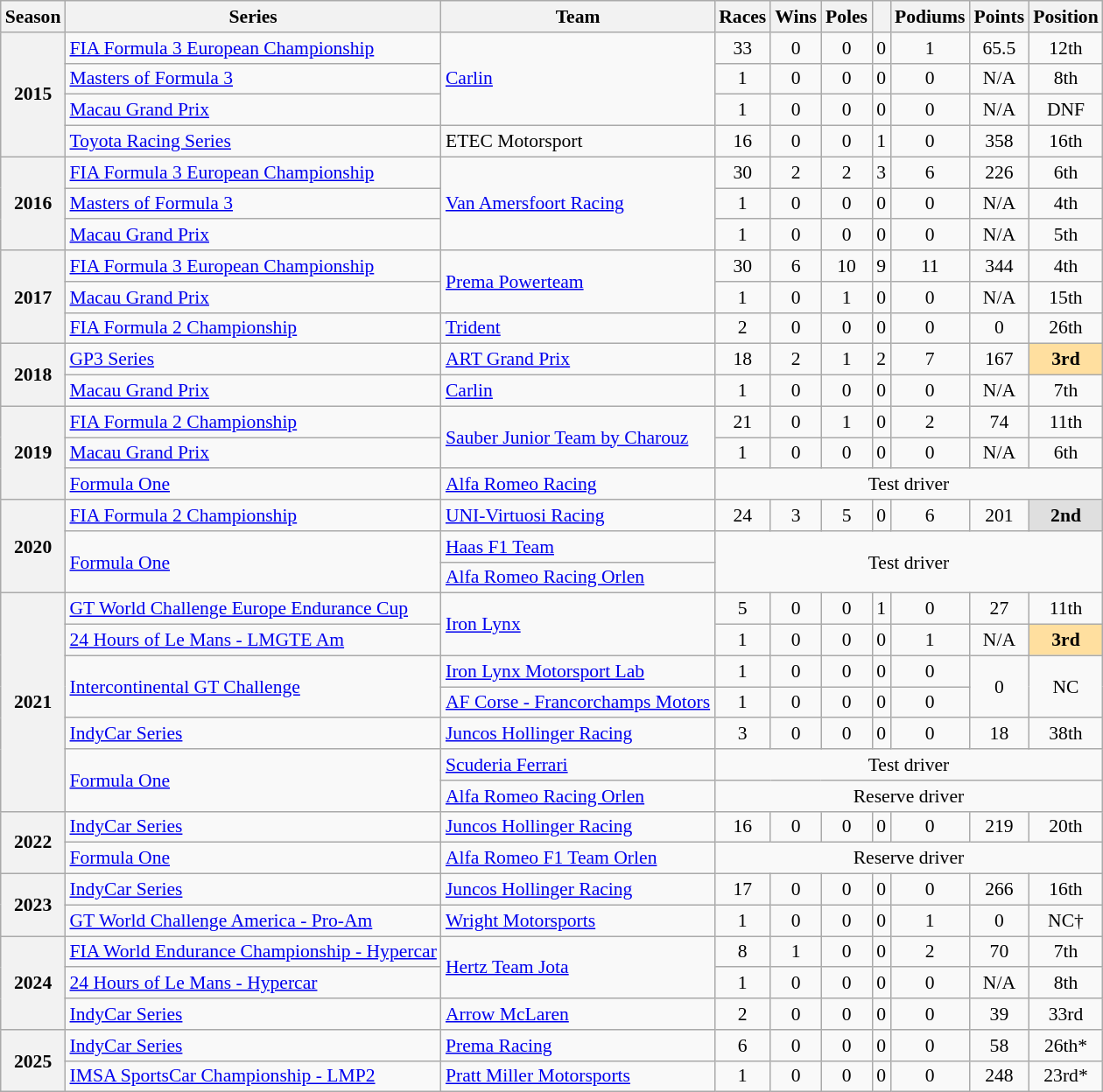<table class="wikitable" style="font-size: 90%; text-align:center">
<tr>
<th>Season</th>
<th>Series</th>
<th>Team</th>
<th>Races</th>
<th>Wins</th>
<th>Poles</th>
<th></th>
<th>Podiums</th>
<th>Points</th>
<th>Position</th>
</tr>
<tr>
<th rowspan=4>2015</th>
<td align=left><a href='#'>FIA Formula 3 European Championship</a></td>
<td align=left rowspan=3><a href='#'>Carlin</a></td>
<td>33</td>
<td>0</td>
<td>0</td>
<td>0</td>
<td>1</td>
<td>65.5</td>
<td>12th</td>
</tr>
<tr>
<td align=left><a href='#'>Masters of Formula 3</a></td>
<td>1</td>
<td>0</td>
<td>0</td>
<td>0</td>
<td>0</td>
<td>N/A</td>
<td>8th</td>
</tr>
<tr>
<td align=left><a href='#'>Macau Grand Prix</a></td>
<td>1</td>
<td>0</td>
<td>0</td>
<td>0</td>
<td>0</td>
<td>N/A</td>
<td>DNF</td>
</tr>
<tr>
<td align=left><a href='#'>Toyota Racing Series</a></td>
<td align=left>ETEC Motorsport</td>
<td>16</td>
<td>0</td>
<td>0</td>
<td>1</td>
<td>0</td>
<td>358</td>
<td>16th</td>
</tr>
<tr>
<th rowspan=3>2016</th>
<td align=left><a href='#'>FIA Formula 3 European Championship</a></td>
<td align=left rowspan=3><a href='#'>Van Amersfoort Racing</a></td>
<td>30</td>
<td>2</td>
<td>2</td>
<td>3</td>
<td>6</td>
<td>226</td>
<td>6th</td>
</tr>
<tr>
<td align=left><a href='#'>Masters of Formula 3</a></td>
<td>1</td>
<td>0</td>
<td>0</td>
<td>0</td>
<td>0</td>
<td>N/A</td>
<td>4th</td>
</tr>
<tr>
<td align=left><a href='#'>Macau Grand Prix</a></td>
<td>1</td>
<td>0</td>
<td>0</td>
<td>0</td>
<td>0</td>
<td>N/A</td>
<td>5th</td>
</tr>
<tr>
<th rowspan=3>2017</th>
<td align=left><a href='#'>FIA Formula 3 European Championship</a></td>
<td align=left rowspan=2><a href='#'>Prema Powerteam</a></td>
<td>30</td>
<td>6</td>
<td>10</td>
<td>9</td>
<td>11</td>
<td>344</td>
<td>4th</td>
</tr>
<tr>
<td align=left><a href='#'>Macau Grand Prix</a></td>
<td>1</td>
<td>0</td>
<td>1</td>
<td>0</td>
<td>0</td>
<td>N/A</td>
<td>15th</td>
</tr>
<tr>
<td align=left><a href='#'>FIA Formula 2 Championship</a></td>
<td align=left><a href='#'>Trident</a></td>
<td>2</td>
<td>0</td>
<td>0</td>
<td>0</td>
<td>0</td>
<td>0</td>
<td>26th</td>
</tr>
<tr>
<th rowspan=2>2018</th>
<td align=left><a href='#'>GP3 Series</a></td>
<td align=left><a href='#'>ART Grand Prix</a></td>
<td>18</td>
<td>2</td>
<td>1</td>
<td>2</td>
<td>7</td>
<td>167</td>
<td style="background:#FFDF9F;"><strong>3rd</strong></td>
</tr>
<tr>
<td align=left><a href='#'>Macau Grand Prix</a></td>
<td align=left><a href='#'>Carlin</a></td>
<td>1</td>
<td>0</td>
<td>0</td>
<td>0</td>
<td>0</td>
<td>N/A</td>
<td>7th</td>
</tr>
<tr>
<th rowspan=3>2019</th>
<td align=left><a href='#'>FIA Formula 2 Championship</a></td>
<td rowspan=2 align=left><a href='#'>Sauber Junior Team by Charouz</a></td>
<td>21</td>
<td>0</td>
<td>1</td>
<td>0</td>
<td>2</td>
<td>74</td>
<td>11th</td>
</tr>
<tr>
<td align=left><a href='#'>Macau Grand Prix</a></td>
<td>1</td>
<td>0</td>
<td>0</td>
<td>0</td>
<td>0</td>
<td>N/A</td>
<td>6th</td>
</tr>
<tr>
<td align=left><a href='#'>Formula One</a></td>
<td align=left><a href='#'>Alfa Romeo Racing</a></td>
<td colspan="7">Test driver</td>
</tr>
<tr>
<th rowspan=3>2020</th>
<td align=left><a href='#'>FIA Formula 2 Championship</a></td>
<td align=left><a href='#'>UNI-Virtuosi Racing</a></td>
<td>24</td>
<td>3</td>
<td>5</td>
<td>0</td>
<td>6</td>
<td>201</td>
<td style="background:#DFDFDF"><strong>2nd</strong></td>
</tr>
<tr>
<td rowspan=2 align=left><a href='#'>Formula One</a></td>
<td align=left><a href='#'>Haas F1 Team</a></td>
<td rowspan=2 colspan="7">Test driver</td>
</tr>
<tr>
<td align=left><a href='#'>Alfa Romeo Racing Orlen</a></td>
</tr>
<tr>
<th rowspan="7">2021</th>
<td align=left><a href='#'>GT World Challenge Europe Endurance Cup</a></td>
<td rowspan="2" align="left"><a href='#'>Iron Lynx</a></td>
<td>5</td>
<td>0</td>
<td>0</td>
<td>1</td>
<td>0</td>
<td>27</td>
<td>11th</td>
</tr>
<tr>
<td align=left><a href='#'>24 Hours of Le Mans - LMGTE Am</a></td>
<td>1</td>
<td>0</td>
<td>0</td>
<td>0</td>
<td>1</td>
<td>N/A</td>
<td style="background:#FFDF9F;"><strong>3rd</strong></td>
</tr>
<tr>
<td rowspan="2" align="left"><a href='#'>Intercontinental GT Challenge</a></td>
<td align=left><a href='#'>Iron Lynx Motorsport Lab</a></td>
<td>1</td>
<td>0</td>
<td>0</td>
<td>0</td>
<td>0</td>
<td rowspan="2">0</td>
<td rowspan="2">NC</td>
</tr>
<tr>
<td align=left><a href='#'>AF Corse - Francorchamps Motors</a></td>
<td>1</td>
<td>0</td>
<td>0</td>
<td>0</td>
<td>0</td>
</tr>
<tr>
<td align=left><a href='#'>IndyCar Series</a></td>
<td align=left><a href='#'>Juncos Hollinger Racing</a></td>
<td>3</td>
<td>0</td>
<td>0</td>
<td>0</td>
<td>0</td>
<td>18</td>
<td>38th</td>
</tr>
<tr>
<td rowspan=2 align=left><a href='#'>Formula One</a></td>
<td align=left><a href='#'>Scuderia Ferrari</a></td>
<td colspan="7">Test driver</td>
</tr>
<tr>
<td align=left><a href='#'>Alfa Romeo Racing Orlen</a></td>
<td colspan="7">Reserve driver</td>
</tr>
<tr>
<th rowspan=2>2022</th>
<td align=left><a href='#'>IndyCar Series</a></td>
<td align=left><a href='#'>Juncos Hollinger Racing</a></td>
<td>16</td>
<td>0</td>
<td>0</td>
<td>0</td>
<td>0</td>
<td>219</td>
<td>20th</td>
</tr>
<tr>
<td align=left><a href='#'>Formula One</a></td>
<td align=left><a href='#'>Alfa Romeo F1 Team Orlen</a></td>
<td colspan="7">Reserve driver</td>
</tr>
<tr>
<th rowspan="2">2023</th>
<td align=left><a href='#'>IndyCar Series</a></td>
<td align=left><a href='#'>Juncos Hollinger Racing</a></td>
<td>17</td>
<td>0</td>
<td>0</td>
<td>0</td>
<td>0</td>
<td>266</td>
<td>16th</td>
</tr>
<tr>
<td align=left><a href='#'>GT World Challenge America - Pro-Am</a></td>
<td align=left><a href='#'>Wright Motorsports</a></td>
<td>1</td>
<td>0</td>
<td>0</td>
<td>0</td>
<td>1</td>
<td>0</td>
<td>NC†</td>
</tr>
<tr>
<th rowspan="3">2024</th>
<td align="left"><a href='#'>FIA World Endurance Championship - Hypercar</a></td>
<td align="left" rowspan=2><a href='#'>Hertz Team Jota</a></td>
<td>8</td>
<td>1</td>
<td>0</td>
<td>0</td>
<td>2</td>
<td>70</td>
<td>7th</td>
</tr>
<tr>
<td align=left><a href='#'>24 Hours of Le Mans - Hypercar</a></td>
<td>1</td>
<td>0</td>
<td>0</td>
<td>0</td>
<td>0</td>
<td>N/A</td>
<td>8th</td>
</tr>
<tr>
<td align=left><a href='#'>IndyCar Series</a></td>
<td align=left><a href='#'>Arrow McLaren</a></td>
<td>2</td>
<td>0</td>
<td>0</td>
<td>0</td>
<td>0</td>
<td>39</td>
<td>33rd</td>
</tr>
<tr>
<th rowspan="2">2025</th>
<td align=left><a href='#'>IndyCar Series</a></td>
<td align=left><a href='#'>Prema Racing</a></td>
<td>6</td>
<td>0</td>
<td>0</td>
<td>0</td>
<td>0</td>
<td>58</td>
<td>26th*</td>
</tr>
<tr>
<td align="left"><a href='#'>IMSA SportsCar Championship - LMP2</a></td>
<td align="left"><a href='#'>Pratt Miller Motorsports</a></td>
<td>1</td>
<td>0</td>
<td>0</td>
<td>0</td>
<td>0</td>
<td>248</td>
<td>23rd*</td>
</tr>
</table>
